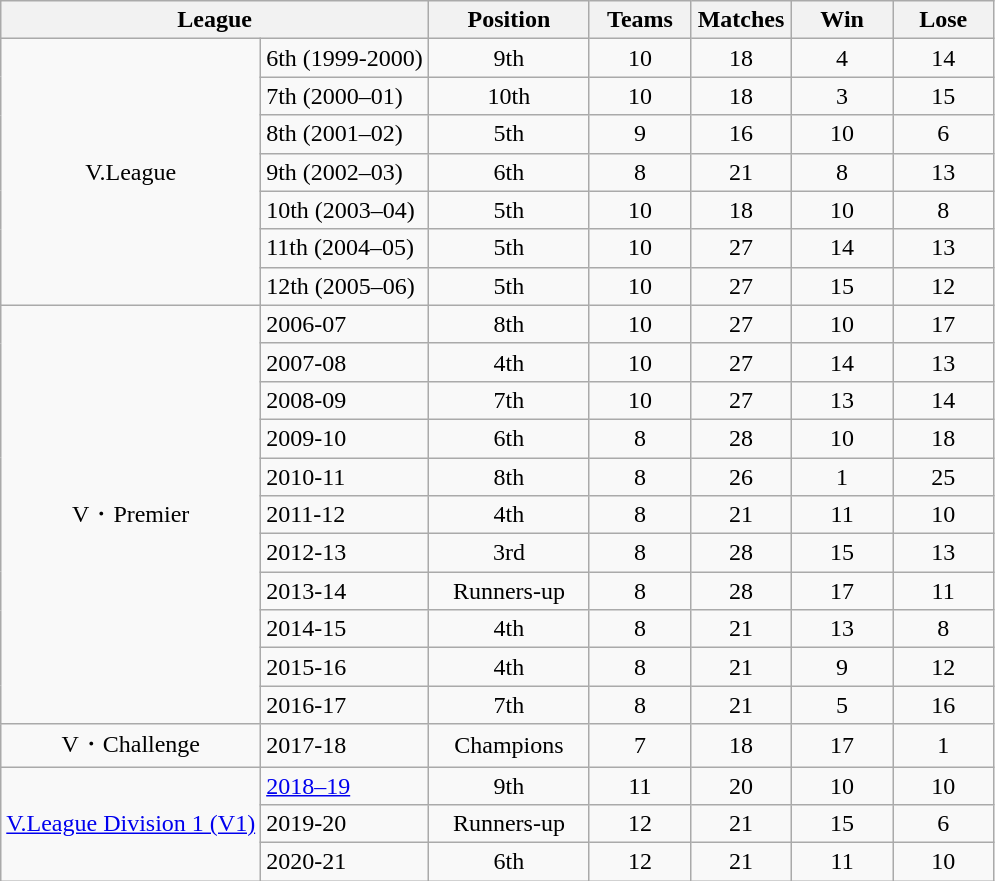<table class="wikitable" border="1">
<tr>
<th width=200 colspan=2>League</th>
<th width=100>Position</th>
<th width=60 align=center>Teams</th>
<th width=60>Matches</th>
<th width=60>Win</th>
<th width=60>Lose</th>
</tr>
<tr>
<td align=center rowspan=7>V.League</td>
<td>6th (1999-2000)</td>
<td align=center>9th</td>
<td align=center>10</td>
<td align=center>18</td>
<td align=center>4</td>
<td align=center>14</td>
</tr>
<tr>
<td>7th (2000–01)</td>
<td align=center>10th</td>
<td align=center>10</td>
<td align=center>18</td>
<td align=center>3</td>
<td align=center>15</td>
</tr>
<tr>
<td>8th (2001–02)</td>
<td align=center>5th</td>
<td align=center>9</td>
<td align=center>16</td>
<td align=center>10</td>
<td align=center>6</td>
</tr>
<tr>
<td>9th (2002–03)</td>
<td align=center>6th</td>
<td align=center>8</td>
<td align=center>21</td>
<td align=center>8</td>
<td align=center>13</td>
</tr>
<tr>
<td>10th (2003–04)</td>
<td align=center>5th</td>
<td align=center>10</td>
<td align=center>18</td>
<td align=center>10</td>
<td align=center>8</td>
</tr>
<tr>
<td>11th (2004–05)</td>
<td align=center>5th</td>
<td align=center>10</td>
<td align=center>27</td>
<td align=center>14</td>
<td align=center>13</td>
</tr>
<tr>
<td>12th (2005–06)</td>
<td align=center>5th</td>
<td align=center>10</td>
<td align=center>27</td>
<td align=center>15</td>
<td align=center>12</td>
</tr>
<tr>
<td align=center rowspan=11>V・Premier</td>
<td>2006-07</td>
<td align=center>8th</td>
<td align=center>10</td>
<td align=center>27</td>
<td align=center>10</td>
<td align=center>17</td>
</tr>
<tr>
<td>2007-08</td>
<td align=center>4th</td>
<td align=center>10</td>
<td align=center>27</td>
<td align=center>14</td>
<td align=center>13</td>
</tr>
<tr>
<td>2008-09</td>
<td align=center>7th</td>
<td align=center>10</td>
<td align=center>27</td>
<td align=center>13</td>
<td align=center>14</td>
</tr>
<tr>
<td>2009-10</td>
<td align=center>6th</td>
<td align=center>8</td>
<td align=center>28</td>
<td align=center>10</td>
<td align=center>18</td>
</tr>
<tr>
<td>2010-11</td>
<td align=center>8th</td>
<td align=center>8</td>
<td align=center>26</td>
<td align=center>1</td>
<td align=center>25</td>
</tr>
<tr>
<td>2011-12</td>
<td align=center>4th</td>
<td align=center>8</td>
<td align=center>21</td>
<td align=center>11</td>
<td align=center>10</td>
</tr>
<tr>
<td>2012-13</td>
<td align=center>3rd</td>
<td align=center>8</td>
<td align=center>28</td>
<td align=center>15</td>
<td align=center>13</td>
</tr>
<tr>
<td>2013-14</td>
<td align=center> Runners-up</td>
<td align=center>8</td>
<td align=center>28</td>
<td align=center>17</td>
<td align=center>11</td>
</tr>
<tr>
<td>2014-15</td>
<td align=center>4th</td>
<td align=center>8</td>
<td align=center>21</td>
<td align=center>13</td>
<td align=center>8</td>
</tr>
<tr>
<td>2015-16</td>
<td align=center>4th</td>
<td align=center>8</td>
<td align=center>21</td>
<td align=center>9</td>
<td align=center>12</td>
</tr>
<tr>
<td>2016-17</td>
<td align=center>7th</td>
<td align=center>8</td>
<td align=center>21</td>
<td align=center>5</td>
<td align=center>16</td>
</tr>
<tr>
<td align=center rowspan=1>V・Challenge</td>
<td>2017-18</td>
<td align=center> Champions</td>
<td align=center>7</td>
<td align=center>18</td>
<td align=center>17</td>
<td align=center>1</td>
</tr>
<tr>
<td align=center rowspan=3><a href='#'>V.League Division 1 (V1)</a></td>
<td><a href='#'>2018–19</a></td>
<td align=center>9th</td>
<td align=center>11</td>
<td align=center>20</td>
<td align=center>10</td>
<td align=center>10</td>
</tr>
<tr>
<td>2019-20</td>
<td align=center> Runners-up</td>
<td align=center>12</td>
<td align=center>21</td>
<td align=center>15</td>
<td align=center>6</td>
</tr>
<tr>
<td>2020-21</td>
<td align=center>6th</td>
<td align=center>12</td>
<td align=center>21</td>
<td align=center>11</td>
<td align=center>10</td>
</tr>
</table>
